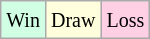<table class="wikitable">
<tr>
<td style="background:#d0ffe3;"><small>Win</small></td>
<td style="background:#ffd;"><small>Draw</small></td>
<td style="background:#ffd0e3;"><small>Loss</small></td>
</tr>
</table>
